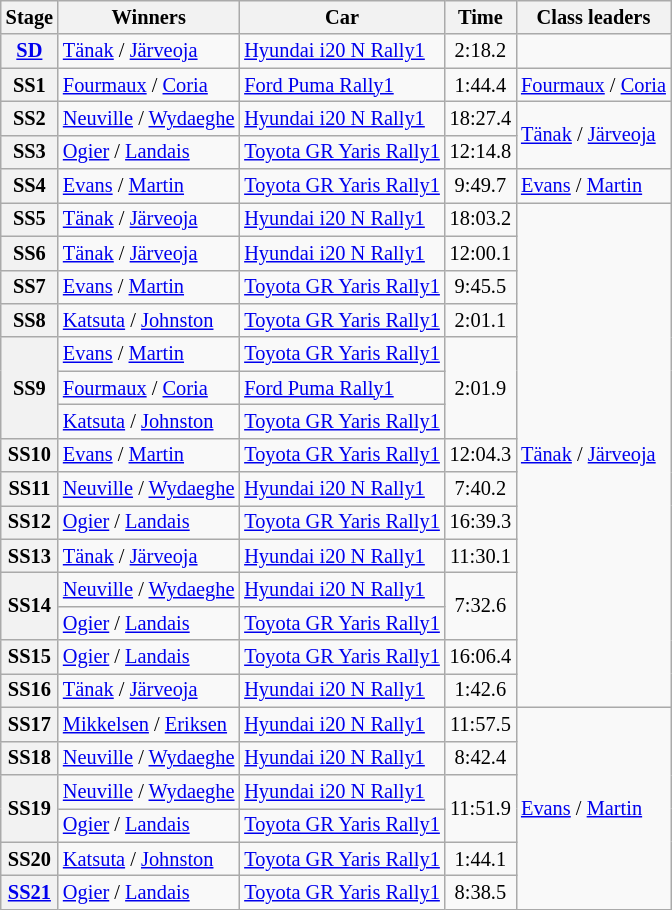<table class="wikitable" style="font-size:85%">
<tr>
<th>Stage</th>
<th>Winners</th>
<th>Car</th>
<th>Time</th>
<th>Class leaders</th>
</tr>
<tr>
<th><a href='#'>SD</a></th>
<td><a href='#'>Tänak</a> / <a href='#'>Järveoja</a></td>
<td><a href='#'>Hyundai i20 N Rally1</a></td>
<td align="center">2:18.2</td>
<td></td>
</tr>
<tr>
<th>SS1</th>
<td><a href='#'>Fourmaux</a> / <a href='#'>Coria</a></td>
<td><a href='#'>Ford Puma Rally1</a></td>
<td align="center">1:44.4</td>
<td><a href='#'>Fourmaux</a> / <a href='#'>Coria</a></td>
</tr>
<tr>
<th>SS2</th>
<td><a href='#'>Neuville</a> / <a href='#'>Wydaeghe</a></td>
<td><a href='#'>Hyundai i20 N Rally1</a></td>
<td align="center">18:27.4</td>
<td rowspan="2"><a href='#'>Tänak</a> / <a href='#'>Järveoja</a></td>
</tr>
<tr>
<th>SS3</th>
<td><a href='#'>Ogier</a> / <a href='#'>Landais</a></td>
<td><a href='#'>Toyota GR Yaris Rally1</a></td>
<td align="center">12:14.8</td>
</tr>
<tr>
<th>SS4</th>
<td><a href='#'>Evans</a> / <a href='#'>Martin</a></td>
<td><a href='#'>Toyota GR Yaris Rally1</a></td>
<td align="center">9:49.7</td>
<td><a href='#'>Evans</a> / <a href='#'>Martin</a></td>
</tr>
<tr>
<th>SS5</th>
<td><a href='#'>Tänak</a> / <a href='#'>Järveoja</a></td>
<td><a href='#'>Hyundai i20 N Rally1</a></td>
<td align="center">18:03.2</td>
<td rowspan="15"><a href='#'>Tänak</a> / <a href='#'>Järveoja</a></td>
</tr>
<tr>
<th>SS6</th>
<td><a href='#'>Tänak</a> / <a href='#'>Järveoja</a></td>
<td><a href='#'>Hyundai i20 N Rally1</a></td>
<td align="center">12:00.1</td>
</tr>
<tr>
<th>SS7</th>
<td><a href='#'>Evans</a> / <a href='#'>Martin</a></td>
<td><a href='#'>Toyota GR Yaris Rally1</a></td>
<td align="center">9:45.5</td>
</tr>
<tr>
<th>SS8</th>
<td><a href='#'>Katsuta</a> / <a href='#'>Johnston</a></td>
<td><a href='#'>Toyota GR Yaris Rally1</a></td>
<td align="center">2:01.1</td>
</tr>
<tr>
<th rowspan="3">SS9</th>
<td><a href='#'>Evans</a> / <a href='#'>Martin</a></td>
<td><a href='#'>Toyota GR Yaris Rally1</a></td>
<td align="center" rowspan="3">2:01.9</td>
</tr>
<tr>
<td><a href='#'>Fourmaux</a> / <a href='#'>Coria</a></td>
<td><a href='#'>Ford Puma Rally1</a></td>
</tr>
<tr>
<td><a href='#'>Katsuta</a> / <a href='#'>Johnston</a></td>
<td><a href='#'>Toyota GR Yaris Rally1</a></td>
</tr>
<tr>
<th>SS10</th>
<td><a href='#'>Evans</a> / <a href='#'>Martin</a></td>
<td><a href='#'>Toyota GR Yaris Rally1</a></td>
<td align="center">12:04.3</td>
</tr>
<tr>
<th>SS11</th>
<td><a href='#'>Neuville</a> / <a href='#'>Wydaeghe</a></td>
<td><a href='#'>Hyundai i20 N Rally1</a></td>
<td align="center">7:40.2</td>
</tr>
<tr>
<th>SS12</th>
<td><a href='#'>Ogier</a> / <a href='#'>Landais</a></td>
<td><a href='#'>Toyota GR Yaris Rally1</a></td>
<td align="center">16:39.3</td>
</tr>
<tr>
<th>SS13</th>
<td><a href='#'>Tänak</a> / <a href='#'>Järveoja</a></td>
<td><a href='#'>Hyundai i20 N Rally1</a></td>
<td align="center">11:30.1</td>
</tr>
<tr>
<th rowspan="2">SS14</th>
<td><a href='#'>Neuville</a> / <a href='#'>Wydaeghe</a></td>
<td><a href='#'>Hyundai i20 N Rally1</a></td>
<td align="center" rowspan="2">7:32.6</td>
</tr>
<tr>
<td><a href='#'>Ogier</a> / <a href='#'>Landais</a></td>
<td><a href='#'>Toyota GR Yaris Rally1</a></td>
</tr>
<tr>
<th>SS15</th>
<td><a href='#'>Ogier</a> / <a href='#'>Landais</a></td>
<td><a href='#'>Toyota GR Yaris Rally1</a></td>
<td align="center">16:06.4</td>
</tr>
<tr>
<th>SS16</th>
<td><a href='#'>Tänak</a> / <a href='#'>Järveoja</a></td>
<td><a href='#'>Hyundai i20 N Rally1</a></td>
<td align="center">1:42.6</td>
</tr>
<tr>
<th>SS17</th>
<td><a href='#'>Mikkelsen</a> / <a href='#'>Eriksen</a></td>
<td><a href='#'>Hyundai i20 N Rally1</a></td>
<td align="center">11:57.5</td>
<td rowspan="6"><a href='#'>Evans</a> / <a href='#'>Martin</a></td>
</tr>
<tr>
<th>SS18</th>
<td><a href='#'>Neuville</a> / <a href='#'>Wydaeghe</a></td>
<td><a href='#'>Hyundai i20 N Rally1</a></td>
<td align="center">8:42.4</td>
</tr>
<tr>
<th rowspan="2">SS19</th>
<td><a href='#'>Neuville</a> / <a href='#'>Wydaeghe</a></td>
<td><a href='#'>Hyundai i20 N Rally1</a></td>
<td align="center" rowspan="2">11:51.9</td>
</tr>
<tr>
<td><a href='#'>Ogier</a> / <a href='#'>Landais</a></td>
<td><a href='#'>Toyota GR Yaris Rally1</a></td>
</tr>
<tr>
<th>SS20</th>
<td><a href='#'>Katsuta</a> / <a href='#'>Johnston</a></td>
<td><a href='#'>Toyota GR Yaris Rally1</a></td>
<td align="center">1:44.1</td>
</tr>
<tr>
<th><a href='#'>SS21</a></th>
<td><a href='#'>Ogier</a> / <a href='#'>Landais</a></td>
<td><a href='#'>Toyota GR Yaris Rally1</a></td>
<td align="center">8:38.5</td>
</tr>
</table>
